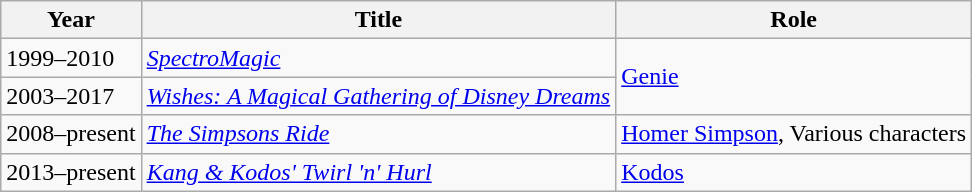<table class="wikitable">
<tr>
<th>Year</th>
<th>Title</th>
<th>Role</th>
</tr>
<tr>
<td>1999–2010</td>
<td><em><a href='#'>SpectroMagic</a></em></td>
<td rowspan="2"><a href='#'>Genie</a></td>
</tr>
<tr>
<td>2003–2017</td>
<td><em><a href='#'>Wishes: A Magical Gathering of Disney Dreams</a></em></td>
</tr>
<tr>
<td>2008–present</td>
<td><em><a href='#'>The Simpsons Ride</a></em></td>
<td><a href='#'>Homer Simpson</a>, Various characters</td>
</tr>
<tr>
<td>2013–present</td>
<td><em><a href='#'>Kang & Kodos' Twirl 'n' Hurl</a></em></td>
<td><a href='#'>Kodos</a></td>
</tr>
</table>
